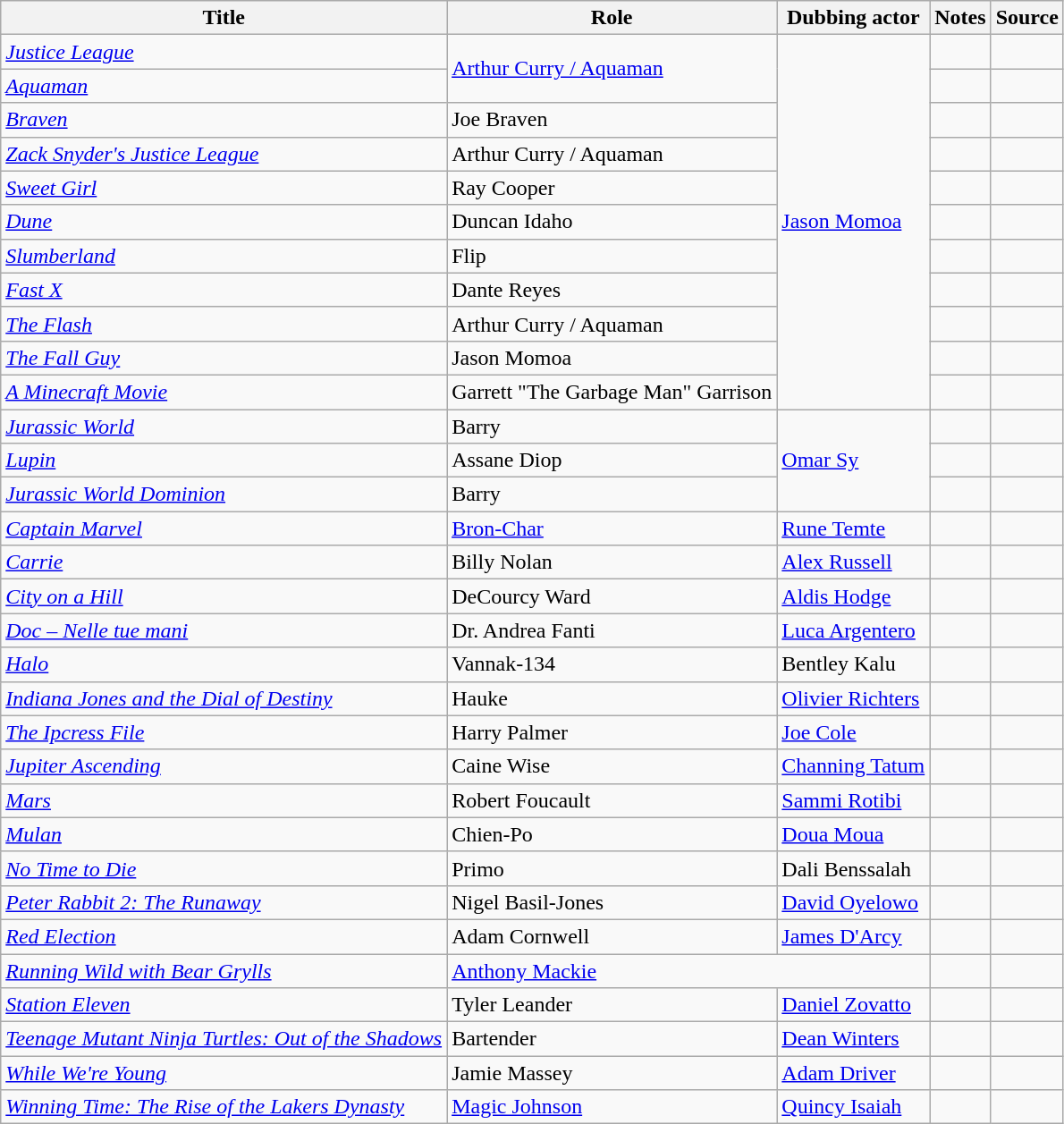<table class="wikitable">
<tr>
<th>Title</th>
<th>Role</th>
<th>Dubbing actor</th>
<th>Notes</th>
<th>Source</th>
</tr>
<tr>
<td><em><a href='#'>Justice League</a></em></td>
<td rowspan="2"><a href='#'>Arthur Curry / Aquaman</a></td>
<td rowspan="11"><a href='#'>Jason Momoa</a></td>
<td></td>
<td></td>
</tr>
<tr>
<td><em><a href='#'>Aquaman</a></em></td>
<td></td>
<td></td>
</tr>
<tr>
<td><em><a href='#'>Braven</a></em></td>
<td>Joe Braven</td>
<td></td>
<td></td>
</tr>
<tr>
<td><em><a href='#'>Zack Snyder's Justice League</a></em></td>
<td>Arthur Curry / Aquaman</td>
<td></td>
<td></td>
</tr>
<tr>
<td><em><a href='#'>Sweet Girl</a></em></td>
<td>Ray Cooper</td>
<td></td>
<td></td>
</tr>
<tr>
<td><em><a href='#'>Dune</a></em></td>
<td>Duncan Idaho</td>
<td></td>
<td></td>
</tr>
<tr>
<td><em><a href='#'>Slumberland</a></em></td>
<td>Flip</td>
<td></td>
<td></td>
</tr>
<tr>
<td><em><a href='#'>Fast X</a></em></td>
<td>Dante Reyes</td>
<td></td>
<td></td>
</tr>
<tr>
<td><em><a href='#'>The Flash</a></em></td>
<td>Arthur Curry / Aquaman</td>
<td></td>
<td></td>
</tr>
<tr>
<td><em><a href='#'>The Fall Guy</a></em></td>
<td>Jason Momoa</td>
<td></td>
<td></td>
</tr>
<tr>
<td><em><a href='#'>A Minecraft Movie</a></em></td>
<td>Garrett "The Garbage Man" Garrison</td>
<td></td>
<td></td>
</tr>
<tr>
<td><em><a href='#'>Jurassic World</a></em></td>
<td>Barry</td>
<td rowspan="3"><a href='#'>Omar Sy</a></td>
<td></td>
<td></td>
</tr>
<tr>
<td><em><a href='#'>Lupin</a></em></td>
<td>Assane Diop</td>
<td></td>
<td></td>
</tr>
<tr>
<td><em><a href='#'>Jurassic World Dominion</a></em></td>
<td>Barry</td>
<td></td>
<td></td>
</tr>
<tr>
<td><em><a href='#'>Captain Marvel</a></em></td>
<td><a href='#'>Bron-Char</a></td>
<td><a href='#'>Rune Temte</a></td>
<td></td>
<td></td>
</tr>
<tr>
<td><em><a href='#'>Carrie</a></em></td>
<td>Billy Nolan</td>
<td><a href='#'>Alex Russell</a></td>
<td></td>
<td></td>
</tr>
<tr>
<td><em><a href='#'>City on a Hill</a></em></td>
<td>DeCourcy Ward</td>
<td><a href='#'>Aldis Hodge</a></td>
<td></td>
<td></td>
</tr>
<tr>
<td><em><a href='#'>Doc – Nelle tue mani</a></em></td>
<td>Dr. Andrea Fanti</td>
<td><a href='#'>Luca Argentero</a></td>
<td></td>
<td></td>
</tr>
<tr>
<td><em><a href='#'>Halo</a></em></td>
<td>Vannak-134</td>
<td>Bentley Kalu</td>
<td></td>
<td></td>
</tr>
<tr>
<td><em><a href='#'>Indiana Jones and the Dial of Destiny</a></em></td>
<td>Hauke</td>
<td><a href='#'>Olivier Richters</a></td>
<td></td>
<td></td>
</tr>
<tr>
<td><em><a href='#'>The Ipcress File</a></em></td>
<td>Harry Palmer</td>
<td><a href='#'>Joe Cole</a></td>
<td></td>
<td></td>
</tr>
<tr>
<td><em><a href='#'>Jupiter Ascending</a></em></td>
<td>Caine Wise</td>
<td><a href='#'>Channing Tatum</a></td>
<td></td>
<td></td>
</tr>
<tr>
<td><em><a href='#'>Mars</a></em></td>
<td>Robert Foucault</td>
<td><a href='#'>Sammi Rotibi</a></td>
<td></td>
<td></td>
</tr>
<tr>
<td><em><a href='#'>Mulan</a></em></td>
<td>Chien-Po</td>
<td><a href='#'>Doua Moua</a></td>
<td></td>
<td></td>
</tr>
<tr>
<td><em><a href='#'>No Time to Die</a></em></td>
<td>Primo</td>
<td>Dali Benssalah</td>
<td></td>
<td></td>
</tr>
<tr>
<td><em><a href='#'>Peter Rabbit 2: The Runaway</a></em></td>
<td>Nigel Basil-Jones</td>
<td><a href='#'>David Oyelowo</a></td>
<td></td>
<td></td>
</tr>
<tr>
<td><em><a href='#'>Red Election</a></em></td>
<td>Adam Cornwell</td>
<td><a href='#'>James D'Arcy</a></td>
<td></td>
<td></td>
</tr>
<tr>
<td><em><a href='#'>Running Wild with Bear Grylls</a></em></td>
<td colspan="2"><a href='#'>Anthony Mackie</a></td>
<td></td>
<td></td>
</tr>
<tr>
<td><em><a href='#'>Station Eleven</a></em></td>
<td>Tyler Leander</td>
<td><a href='#'>Daniel Zovatto</a></td>
<td></td>
<td></td>
</tr>
<tr>
<td><em><a href='#'>Teenage Mutant Ninja Turtles: Out of the Shadows</a></em></td>
<td>Bartender</td>
<td><a href='#'>Dean Winters</a></td>
<td></td>
<td></td>
</tr>
<tr>
<td><em><a href='#'>While We're Young</a></em></td>
<td>Jamie Massey</td>
<td><a href='#'>Adam Driver</a></td>
<td></td>
<td></td>
</tr>
<tr>
<td><em><a href='#'>Winning Time: The Rise of the Lakers Dynasty</a></em></td>
<td><a href='#'>Magic Johnson</a></td>
<td><a href='#'>Quincy Isaiah</a></td>
<td></td>
<td></td>
</tr>
</table>
